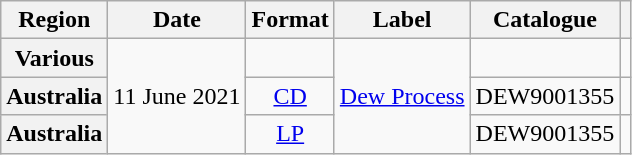<table class="wikitable plainrowheaders" style="text-align:center;">
<tr>
<th>Region</th>
<th>Date</th>
<th>Format</th>
<th>Label</th>
<th>Catalogue</th>
<th></th>
</tr>
<tr>
<th scope="row">Various</th>
<td rowspan="3">11 June 2021</td>
<td></td>
<td rowspan="3"><a href='#'>Dew Process</a></td>
<td></td>
<td></td>
</tr>
<tr>
<th scope="row">Australia</th>
<td><a href='#'>CD</a></td>
<td>DEW9001355</td>
<td></td>
</tr>
<tr>
<th scope="row">Australia</th>
<td><a href='#'>LP</a></td>
<td>DEW9001355</td>
<td></td>
</tr>
</table>
